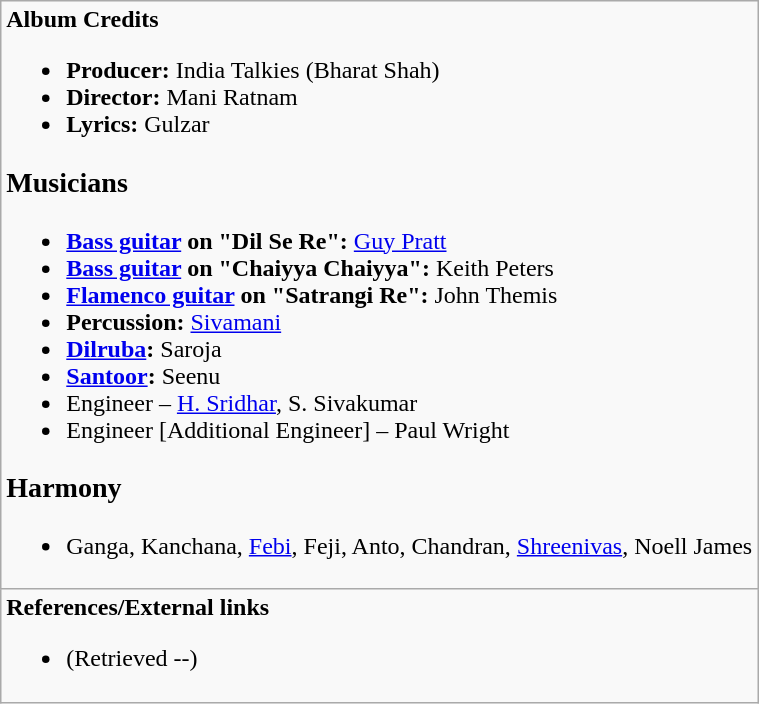<table class="wikitable">
<tr>
<td><strong>Album Credits</strong><br><ul><li><strong>Producer:</strong> India Talkies (Bharat Shah)</li><li><strong>Director:</strong> Mani Ratnam</li><li><strong>Lyrics:</strong> Gulzar</li></ul><h3>Musicians</h3><ul><li><strong><a href='#'>Bass guitar</a> on "Dil Se Re":</strong> <a href='#'>Guy Pratt</a></li><li><strong><a href='#'>Bass guitar</a> on "Chaiyya Chaiyya":</strong> Keith Peters</li><li><strong><a href='#'>Flamenco guitar</a> on "Satrangi Re":</strong> John Themis</li><li><strong>Percussion:</strong> <a href='#'>Sivamani</a></li><li><strong><a href='#'>Dilruba</a>:</strong> Saroja</li><li><strong><a href='#'>Santoor</a>:</strong> Seenu</li><li>Engineer – <a href='#'>H. Sridhar</a>, S. Sivakumar</li><li>Engineer [Additional Engineer] – Paul Wright</li></ul><h3>Harmony</h3><ul><li>Ganga, Kanchana, <a href='#'>Febi</a>, Feji, Anto, Chandran, <a href='#'>Shreenivas</a>, Noell James</li></ul></td>
</tr>
<tr>
<td><strong>References/External links</strong><br><ul><li><strong><em></em></strong> (Retrieved  --)</li></ul></td>
</tr>
</table>
